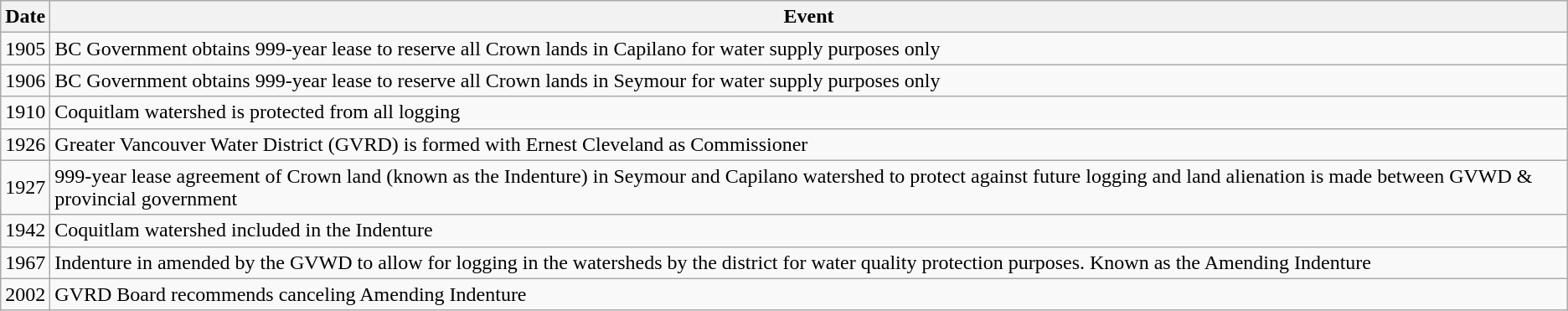<table class="wikitable">
<tr>
<th>Date</th>
<th>Event</th>
</tr>
<tr>
<td>1905</td>
<td>BC Government obtains 999-year lease to reserve all Crown lands in Capilano for water supply purposes only</td>
</tr>
<tr>
<td>1906</td>
<td>BC Government obtains 999-year lease to reserve all Crown lands in Seymour for water supply purposes only</td>
</tr>
<tr>
<td>1910</td>
<td>Coquitlam watershed is protected from all logging</td>
</tr>
<tr>
<td>1926</td>
<td>Greater Vancouver Water District (GVRD) is formed with Ernest Cleveland as Commissioner</td>
</tr>
<tr>
<td>1927</td>
<td>999-year lease agreement of Crown land (known as the Indenture) in Seymour and Capilano watershed to protect against future logging and land alienation is made between GVWD & provincial government</td>
</tr>
<tr>
<td>1942</td>
<td>Coquitlam watershed included in the Indenture</td>
</tr>
<tr>
<td>1967</td>
<td>Indenture in amended by the GVWD to allow for logging in the watersheds by the district for water quality protection purposes. Known as the Amending Indenture</td>
</tr>
<tr>
<td>2002</td>
<td>GVRD Board recommends canceling Amending Indenture</td>
</tr>
</table>
